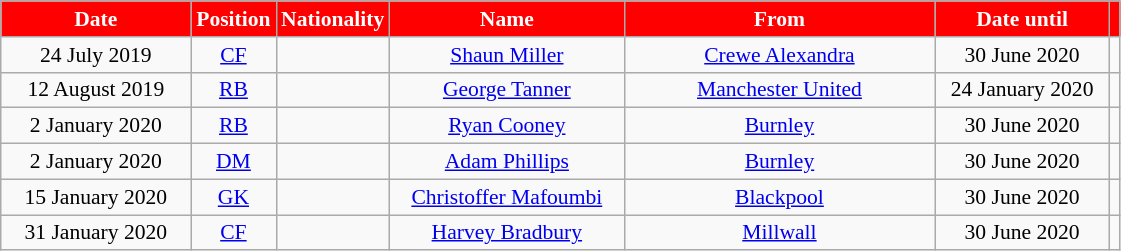<table class="wikitable"  style="text-align:center; font-size:90%; ">
<tr>
<th style="background:#FF0000; color:#FFFFFF; width:120px;">Date</th>
<th style="background:#FF0000; color:#FFFFFF; width:50px;">Position</th>
<th style="background:#FF0000; color:#FFFFFF; width:50px;">Nationality</th>
<th style="background:#FF0000; color:#FFFFFF; width:150px;">Name</th>
<th style="background:#FF0000; color:#FFFFFF; width:200px;">From</th>
<th style="background:#FF0000; color:#FFFFFF; width:110px;">Date until</th>
<th style="background:#FF0000; color:#FFFFFF;"></th>
</tr>
<tr>
<td>24 July 2019</td>
<td><a href='#'>CF</a></td>
<td></td>
<td><a href='#'>Shaun Miller</a></td>
<td> <a href='#'>Crewe Alexandra</a></td>
<td>30 June 2020</td>
<td></td>
</tr>
<tr>
<td>12 August 2019</td>
<td><a href='#'>RB</a></td>
<td></td>
<td><a href='#'>George Tanner</a></td>
<td> <a href='#'>Manchester United</a></td>
<td>24 January 2020</td>
<td></td>
</tr>
<tr>
<td>2 January 2020</td>
<td><a href='#'>RB</a></td>
<td></td>
<td><a href='#'>Ryan Cooney</a></td>
<td> <a href='#'>Burnley</a></td>
<td>30 June 2020</td>
<td></td>
</tr>
<tr>
<td>2 January 2020</td>
<td><a href='#'>DM</a></td>
<td></td>
<td><a href='#'>Adam Phillips</a></td>
<td> <a href='#'>Burnley</a></td>
<td>30 June 2020</td>
<td></td>
</tr>
<tr>
<td>15 January 2020</td>
<td><a href='#'>GK</a></td>
<td></td>
<td><a href='#'>Christoffer Mafoumbi</a></td>
<td> <a href='#'>Blackpool</a></td>
<td>30 June 2020</td>
<td></td>
</tr>
<tr>
<td>31 January 2020</td>
<td><a href='#'>CF</a></td>
<td></td>
<td><a href='#'>Harvey Bradbury</a></td>
<td> <a href='#'>Millwall</a></td>
<td>30 June 2020</td>
<td></td>
</tr>
</table>
